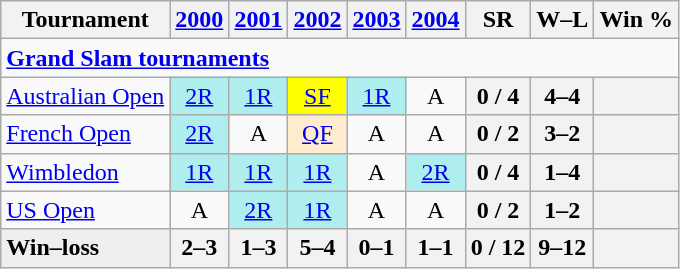<table class=wikitable style=text-align:center>
<tr>
<th>Tournament</th>
<th><a href='#'>2000</a></th>
<th><a href='#'>2001</a></th>
<th><a href='#'>2002</a></th>
<th><a href='#'>2003</a></th>
<th><a href='#'>2004</a></th>
<th>SR</th>
<th>W–L</th>
<th>Win %</th>
</tr>
<tr>
<td colspan=25 style=text-align:left><a href='#'><strong>Grand Slam tournaments</strong></a></td>
</tr>
<tr>
<td align=left><a href='#'>Australian Open</a></td>
<td bgcolor=afeeee><a href='#'>2R</a></td>
<td bgcolor=afeeee><a href='#'>1R</a></td>
<td bgcolor=yellow><a href='#'>SF</a></td>
<td bgcolor=afeeee><a href='#'>1R</a></td>
<td>A</td>
<th>0 / 4</th>
<th>4–4</th>
<th></th>
</tr>
<tr>
<td align=left><a href='#'>French Open</a></td>
<td bgcolor=afeeee><a href='#'>2R</a></td>
<td>A</td>
<td bgcolor=ffebcd><a href='#'>QF</a></td>
<td>A</td>
<td>A</td>
<th>0 / 2</th>
<th>3–2</th>
<th></th>
</tr>
<tr>
<td align=left><a href='#'>Wimbledon</a></td>
<td bgcolor=afeeee><a href='#'>1R</a></td>
<td bgcolor=afeeee><a href='#'>1R</a></td>
<td bgcolor=afeeee><a href='#'>1R</a></td>
<td>A</td>
<td bgcolor=afeeee><a href='#'>2R</a></td>
<th>0 / 4</th>
<th>1–4</th>
<th></th>
</tr>
<tr>
<td align=left><a href='#'>US Open</a></td>
<td>A</td>
<td bgcolor=afeeee><a href='#'>2R</a></td>
<td bgcolor=afeeee><a href='#'>1R</a></td>
<td>A</td>
<td>A</td>
<th>0 / 2</th>
<th>1–2</th>
<th></th>
</tr>
<tr style=font-weight:bold;background:#efefef>
<td style=text-align:left>Win–loss</td>
<th>2–3</th>
<th>1–3</th>
<th>5–4</th>
<th>0–1</th>
<th>1–1</th>
<th>0 / 12</th>
<th>9–12</th>
<th></th>
</tr>
</table>
